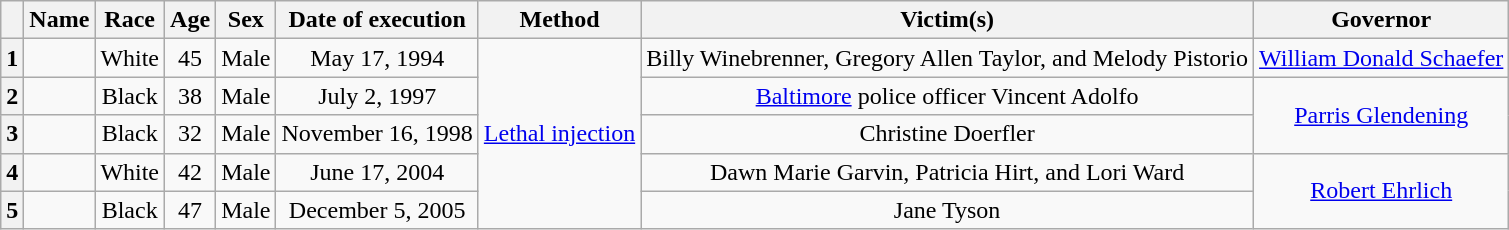<table class="wikitable sortable" style="text-align:center;">
<tr>
<th scope="col"></th>
<th scope="col">Name</th>
<th scope="col">Race</th>
<th scope="col">Age</th>
<th scope="col">Sex</th>
<th scope="col" data-sort-type="date">Date of execution</th>
<th scope="col">Method</th>
<th scope="col">Victim(s)</th>
<th scope="col">Governor</th>
</tr>
<tr>
<th scope="row">1</th>
<td></td>
<td>White</td>
<td>45</td>
<td>Male</td>
<td>May 17, 1994</td>
<td rowspan="5"><a href='#'>Lethal injection</a></td>
<td>Billy Winebrenner, Gregory Allen Taylor, and Melody Pistorio</td>
<td><a href='#'>William Donald Schaefer</a></td>
</tr>
<tr>
<th scope="row">2</th>
<td></td>
<td>Black</td>
<td>38</td>
<td>Male</td>
<td>July 2, 1997</td>
<td><a href='#'>Baltimore</a> police officer Vincent Adolfo</td>
<td rowspan="2"><a href='#'>Parris Glendening</a></td>
</tr>
<tr>
<th scope="row">3</th>
<td></td>
<td>Black</td>
<td>32</td>
<td>Male</td>
<td>November 16, 1998</td>
<td>Christine Doerfler</td>
</tr>
<tr>
<th scope="row">4</th>
<td></td>
<td>White</td>
<td>42</td>
<td>Male</td>
<td>June 17, 2004</td>
<td>Dawn Marie Garvin, Patricia Hirt, and Lori Ward</td>
<td rowspan="2"><a href='#'>Robert Ehrlich</a></td>
</tr>
<tr>
<th scope="row">5</th>
<td></td>
<td>Black</td>
<td>47</td>
<td>Male</td>
<td>December 5, 2005</td>
<td>Jane Tyson</td>
</tr>
</table>
